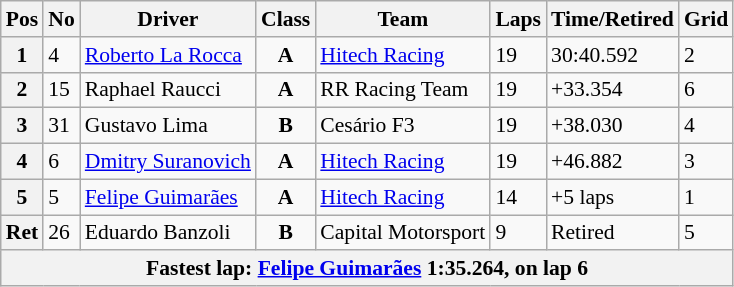<table class="wikitable" style="font-size:90%">
<tr>
<th>Pos</th>
<th>No</th>
<th>Driver</th>
<th>Class</th>
<th>Team</th>
<th>Laps</th>
<th>Time/Retired</th>
<th>Grid</th>
</tr>
<tr>
<th>1</th>
<td>4</td>
<td> <a href='#'>Roberto La Rocca</a></td>
<td align="center"><strong><span>A</span></strong></td>
<td><a href='#'>Hitech Racing</a></td>
<td>19</td>
<td>30:40.592</td>
<td>2</td>
</tr>
<tr>
<th>2</th>
<td>15</td>
<td> Raphael Raucci</td>
<td align="center"><strong><span>A</span></strong></td>
<td>RR Racing Team</td>
<td>19</td>
<td>+33.354</td>
<td>6</td>
</tr>
<tr>
<th>3</th>
<td>31</td>
<td> Gustavo Lima</td>
<td align=center><strong><span>B</span></strong></td>
<td>Cesário F3</td>
<td>19</td>
<td>+38.030</td>
<td>4</td>
</tr>
<tr>
<th>4</th>
<td>6</td>
<td> <a href='#'>Dmitry Suranovich</a></td>
<td align="center"><strong><span>A</span></strong></td>
<td><a href='#'>Hitech Racing</a></td>
<td>19</td>
<td>+46.882</td>
<td>3</td>
</tr>
<tr>
<th>5</th>
<td>5</td>
<td> <a href='#'>Felipe Guimarães</a></td>
<td align="center"><strong><span>A</span></strong></td>
<td><a href='#'>Hitech Racing</a></td>
<td>14</td>
<td>+5 laps</td>
<td>1</td>
</tr>
<tr>
<th>Ret</th>
<td>26</td>
<td> Eduardo Banzoli</td>
<td align=center><strong><span>B</span></strong></td>
<td>Capital Motorsport</td>
<td>9</td>
<td>Retired</td>
<td>5</td>
</tr>
<tr>
<th colspan=8 align=center>Fastest lap: <a href='#'>Felipe Guimarães</a> 1:35.264,  on lap 6</th>
</tr>
</table>
